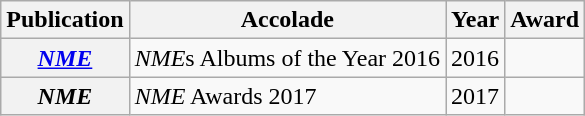<table class="wikitable sortable plainrowheaders">
<tr>
<th>Publication</th>
<th>Accolade</th>
<th>Year</th>
<th>Award</th>
</tr>
<tr>
<th scope="row"><em><a href='#'>NME</a></em></th>
<td><em>NME</em>s Albums of the Year 2016</td>
<td>2016</td>
<td></td>
</tr>
<tr>
<th scope="row"><em>NME</em></th>
<td><em>NME</em> Awards 2017</td>
<td>2017</td>
<td></td>
</tr>
</table>
